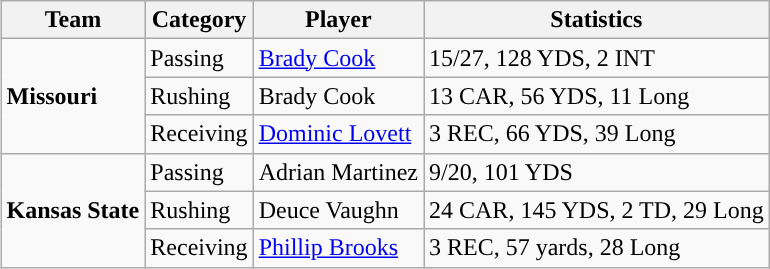<table class="wikitable" style="float: right;">
<tr>
<th>Team</th>
<th>Category</th>
<th>Player</th>
<th>Statistics</th>
</tr>
<tr>
<td rowspan=3><strong>Missouri</strong></td>
<td>Passing</td>
<td><a href='#'>Brady Cook</a></td>
<td>15/27, 128 YDS, 2 INT</td>
</tr>
<tr>
<td>Rushing</td>
<td>Brady Cook</td>
<td>13 CAR, 56 YDS, 11 Long</td>
</tr>
<tr>
<td>Receiving</td>
<td><a href='#'>Dominic Lovett</a></td>
<td>3 REC, 66 YDS, 39 Long</td>
</tr>
<tr>
<td rowspan=3><strong>Kansas State</strong></td>
<td>Passing</td>
<td>Adrian Martinez</td>
<td>9/20, 101 YDS</td>
</tr>
<tr>
<td>Rushing</td>
<td>Deuce Vaughn</td>
<td>24 CAR, 145 YDS, 2 TD, 29 Long</td>
</tr>
<tr>
<td>Receiving</td>
<td><a href='#'>Phillip Brooks</a></td>
<td>3 REC, 57 yards, 28 Long</td>
</tr>
</table>
